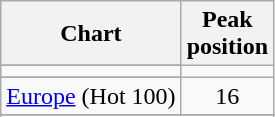<table class="wikitable sortable">
<tr>
<th>Chart</th>
<th>Peak<br>position</th>
</tr>
<tr>
</tr>
<tr>
</tr>
<tr>
</tr>
<tr>
</tr>
<tr>
<td></td>
</tr>
<tr>
</tr>
<tr>
<td align="left"><a href='#'>Europe</a> (Hot 100)</td>
<td style="text-align:center;">16</td>
</tr>
<tr>
</tr>
<tr>
</tr>
<tr>
</tr>
<tr>
</tr>
<tr>
</tr>
<tr>
</tr>
<tr>
</tr>
<tr>
</tr>
<tr>
</tr>
<tr>
</tr>
<tr>
</tr>
<tr>
</tr>
</table>
